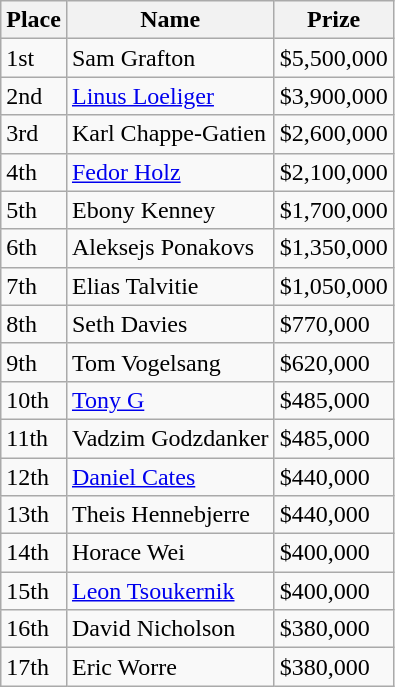<table class="wikitable">
<tr>
<th>Place</th>
<th>Name</th>
<th>Prize</th>
</tr>
<tr>
<td>1st</td>
<td> Sam Grafton</td>
<td>$5,500,000</td>
</tr>
<tr>
<td>2nd</td>
<td> <a href='#'>Linus Loeliger</a></td>
<td>$3,900,000</td>
</tr>
<tr>
<td>3rd</td>
<td> Karl Chappe-Gatien</td>
<td>$2,600,000</td>
</tr>
<tr>
<td>4th</td>
<td> <a href='#'>Fedor Holz</a></td>
<td>$2,100,000</td>
</tr>
<tr>
<td>5th</td>
<td> Ebony Kenney</td>
<td>$1,700,000</td>
</tr>
<tr>
<td>6th</td>
<td> Aleksejs Ponakovs</td>
<td>$1,350,000</td>
</tr>
<tr>
<td>7th</td>
<td> Elias Talvitie</td>
<td>$1,050,000</td>
</tr>
<tr>
<td>8th</td>
<td> Seth Davies</td>
<td>$770,000</td>
</tr>
<tr>
<td>9th</td>
<td> Tom Vogelsang</td>
<td>$620,000</td>
</tr>
<tr>
<td>10th</td>
<td> <a href='#'>Tony G</a></td>
<td>$485,000</td>
</tr>
<tr>
<td>11th</td>
<td> Vadzim Godzdanker</td>
<td>$485,000</td>
</tr>
<tr>
<td>12th</td>
<td> <a href='#'>Daniel Cates</a></td>
<td>$440,000</td>
</tr>
<tr>
<td>13th</td>
<td> Theis Hennebjerre</td>
<td>$440,000</td>
</tr>
<tr>
<td>14th</td>
<td> Horace Wei</td>
<td>$400,000</td>
</tr>
<tr>
<td>15th</td>
<td> <a href='#'>Leon Tsoukernik</a></td>
<td>$400,000</td>
</tr>
<tr>
<td>16th</td>
<td> David Nicholson</td>
<td>$380,000</td>
</tr>
<tr>
<td>17th</td>
<td> Eric Worre</td>
<td>$380,000</td>
</tr>
</table>
